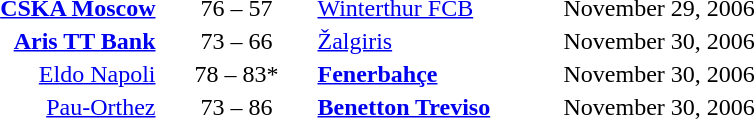<table style="text-align:center">
<tr>
<th width=160></th>
<th width=100></th>
<th width=160></th>
<th width=200></th>
</tr>
<tr>
<td align=right><strong><a href='#'>CSKA Moscow</a></strong> </td>
<td>76 – 57</td>
<td align=left> <a href='#'>Winterthur FCB</a></td>
<td align=left>November 29, 2006</td>
</tr>
<tr>
<td align=right><strong><a href='#'>Aris TT Bank</a></strong> </td>
<td>73 – 66</td>
<td align=left> <a href='#'>Žalgiris</a></td>
<td align=left>November 30, 2006</td>
</tr>
<tr>
<td align=right><a href='#'>Eldo Napoli</a> </td>
<td>78 – 83*</td>
<td align=left> <strong><a href='#'>Fenerbahçe</a></strong></td>
<td align=left>November 30, 2006</td>
</tr>
<tr>
<td align=right><a href='#'>Pau-Orthez</a> </td>
<td>73 – 86</td>
<td align=left> <strong><a href='#'>Benetton Treviso</a></strong></td>
<td align=left>November 30, 2006</td>
</tr>
</table>
